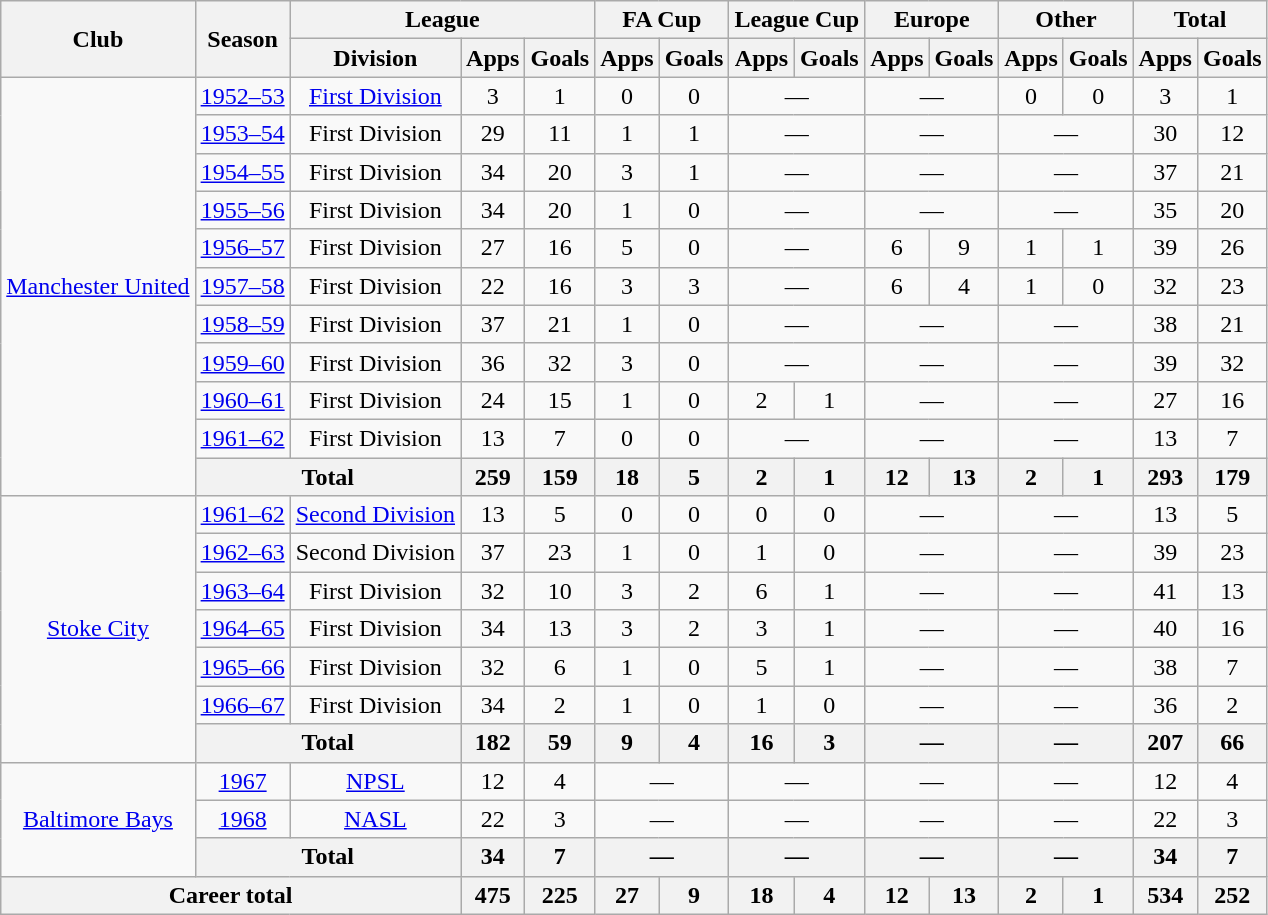<table class="wikitable" style="text-align: center;">
<tr>
<th rowspan="2">Club</th>
<th rowspan="2">Season</th>
<th colspan="3">League</th>
<th colspan="2">FA Cup</th>
<th colspan="2">League Cup</th>
<th colspan="2">Europe</th>
<th colspan="2">Other</th>
<th colspan="2">Total</th>
</tr>
<tr>
<th>Division</th>
<th>Apps</th>
<th>Goals</th>
<th>Apps</th>
<th>Goals</th>
<th>Apps</th>
<th>Goals</th>
<th>Apps</th>
<th>Goals</th>
<th>Apps</th>
<th>Goals</th>
<th>Apps</th>
<th>Goals</th>
</tr>
<tr>
<td rowspan="11"><a href='#'>Manchester United</a></td>
<td><a href='#'>1952–53</a></td>
<td><a href='#'>First Division</a></td>
<td>3</td>
<td>1</td>
<td>0</td>
<td>0</td>
<td colspan="2">—</td>
<td colspan="2">—</td>
<td>0</td>
<td>0</td>
<td>3</td>
<td>1</td>
</tr>
<tr>
<td><a href='#'>1953–54</a></td>
<td>First Division</td>
<td>29</td>
<td>11</td>
<td>1</td>
<td>1</td>
<td colspan="2">—</td>
<td colspan="2">—</td>
<td colspan="2">—</td>
<td>30</td>
<td>12</td>
</tr>
<tr>
<td><a href='#'>1954–55</a></td>
<td>First Division</td>
<td>34</td>
<td>20</td>
<td>3</td>
<td>1</td>
<td colspan="2">—</td>
<td colspan="2">—</td>
<td colspan="2">—</td>
<td>37</td>
<td>21</td>
</tr>
<tr>
<td><a href='#'>1955–56</a></td>
<td>First Division</td>
<td>34</td>
<td>20</td>
<td>1</td>
<td>0</td>
<td colspan="2">—</td>
<td colspan="2">—</td>
<td colspan="2">—</td>
<td>35</td>
<td>20</td>
</tr>
<tr>
<td><a href='#'>1956–57</a></td>
<td>First Division</td>
<td>27</td>
<td>16</td>
<td>5</td>
<td>0</td>
<td colspan="2">—</td>
<td>6</td>
<td>9</td>
<td>1</td>
<td>1</td>
<td>39</td>
<td>26</td>
</tr>
<tr>
<td><a href='#'>1957–58</a></td>
<td>First Division</td>
<td>22</td>
<td>16</td>
<td>3</td>
<td>3</td>
<td colspan="2">—</td>
<td>6</td>
<td>4</td>
<td>1</td>
<td>0</td>
<td>32</td>
<td>23</td>
</tr>
<tr>
<td><a href='#'>1958–59</a></td>
<td>First Division</td>
<td>37</td>
<td>21</td>
<td>1</td>
<td>0</td>
<td colspan="2">—</td>
<td colspan="2">—</td>
<td colspan="2">—</td>
<td>38</td>
<td>21</td>
</tr>
<tr>
<td><a href='#'>1959–60</a></td>
<td>First Division</td>
<td>36</td>
<td>32</td>
<td>3</td>
<td>0</td>
<td colspan="2">—</td>
<td colspan="2">—</td>
<td colspan="2">—</td>
<td>39</td>
<td>32</td>
</tr>
<tr>
<td><a href='#'>1960–61</a></td>
<td>First Division</td>
<td>24</td>
<td>15</td>
<td>1</td>
<td>0</td>
<td>2</td>
<td>1</td>
<td colspan="2">—</td>
<td colspan="2">—</td>
<td>27</td>
<td>16</td>
</tr>
<tr>
<td><a href='#'>1961–62</a></td>
<td>First Division</td>
<td>13</td>
<td>7</td>
<td>0</td>
<td>0</td>
<td colspan="2">—</td>
<td colspan="2">—</td>
<td colspan="2">—</td>
<td>13</td>
<td>7</td>
</tr>
<tr>
<th colspan="2">Total</th>
<th>259</th>
<th>159</th>
<th>18</th>
<th>5</th>
<th>2</th>
<th>1</th>
<th>12</th>
<th>13</th>
<th>2</th>
<th>1</th>
<th>293</th>
<th>179</th>
</tr>
<tr>
<td rowspan="7"><a href='#'>Stoke City</a></td>
<td><a href='#'>1961–62</a></td>
<td><a href='#'>Second Division</a></td>
<td>13</td>
<td>5</td>
<td>0</td>
<td>0</td>
<td>0</td>
<td>0</td>
<td colspan="2">—</td>
<td colspan="2">—</td>
<td>13</td>
<td>5</td>
</tr>
<tr>
<td><a href='#'>1962–63</a></td>
<td>Second Division</td>
<td>37</td>
<td>23</td>
<td>1</td>
<td>0</td>
<td>1</td>
<td>0</td>
<td colspan="2">—</td>
<td colspan="2">—</td>
<td>39</td>
<td>23</td>
</tr>
<tr>
<td><a href='#'>1963–64</a></td>
<td>First Division</td>
<td>32</td>
<td>10</td>
<td>3</td>
<td>2</td>
<td>6</td>
<td>1</td>
<td colspan="2">—</td>
<td colspan="2">—</td>
<td>41</td>
<td>13</td>
</tr>
<tr>
<td><a href='#'>1964–65</a></td>
<td>First Division</td>
<td>34</td>
<td>13</td>
<td>3</td>
<td>2</td>
<td>3</td>
<td>1</td>
<td colspan="2">—</td>
<td colspan="2">—</td>
<td>40</td>
<td>16</td>
</tr>
<tr>
<td><a href='#'>1965–66</a></td>
<td>First Division</td>
<td>32</td>
<td>6</td>
<td>1</td>
<td>0</td>
<td>5</td>
<td>1</td>
<td colspan="2">—</td>
<td colspan="2">—</td>
<td>38</td>
<td>7</td>
</tr>
<tr>
<td><a href='#'>1966–67</a></td>
<td>First Division</td>
<td>34</td>
<td>2</td>
<td>1</td>
<td>0</td>
<td>1</td>
<td>0</td>
<td colspan="2">—</td>
<td colspan="2">—</td>
<td>36</td>
<td>2</td>
</tr>
<tr>
<th colspan="2">Total</th>
<th>182</th>
<th>59</th>
<th>9</th>
<th>4</th>
<th>16</th>
<th>3</th>
<th colspan="2">—</th>
<th colspan="2">—</th>
<th>207</th>
<th>66</th>
</tr>
<tr>
<td rowspan="3"><a href='#'>Baltimore Bays</a></td>
<td><a href='#'>1967</a></td>
<td><a href='#'>NPSL</a></td>
<td>12</td>
<td>4</td>
<td colspan="2">—</td>
<td colspan="2">—</td>
<td colspan="2">—</td>
<td colspan="2">—</td>
<td>12</td>
<td>4</td>
</tr>
<tr>
<td><a href='#'>1968</a></td>
<td><a href='#'>NASL</a></td>
<td>22</td>
<td>3</td>
<td colspan="2">—</td>
<td colspan="2">—</td>
<td colspan="2">—</td>
<td colspan="2">—</td>
<td>22</td>
<td>3</td>
</tr>
<tr>
<th colspan="2">Total</th>
<th>34</th>
<th>7</th>
<th colspan="2">—</th>
<th colspan="2">—</th>
<th colspan="2">—</th>
<th colspan="2">—</th>
<th>34</th>
<th>7</th>
</tr>
<tr>
<th colspan="3">Career total</th>
<th>475</th>
<th>225</th>
<th>27</th>
<th>9</th>
<th>18</th>
<th>4</th>
<th>12</th>
<th>13</th>
<th>2</th>
<th>1</th>
<th>534</th>
<th>252</th>
</tr>
</table>
